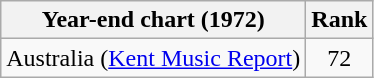<table class="wikitable">
<tr>
<th>Year-end chart (1972)</th>
<th>Rank</th>
</tr>
<tr>
<td>Australia (<a href='#'>Kent Music Report</a>)</td>
<td align="center">72</td>
</tr>
</table>
